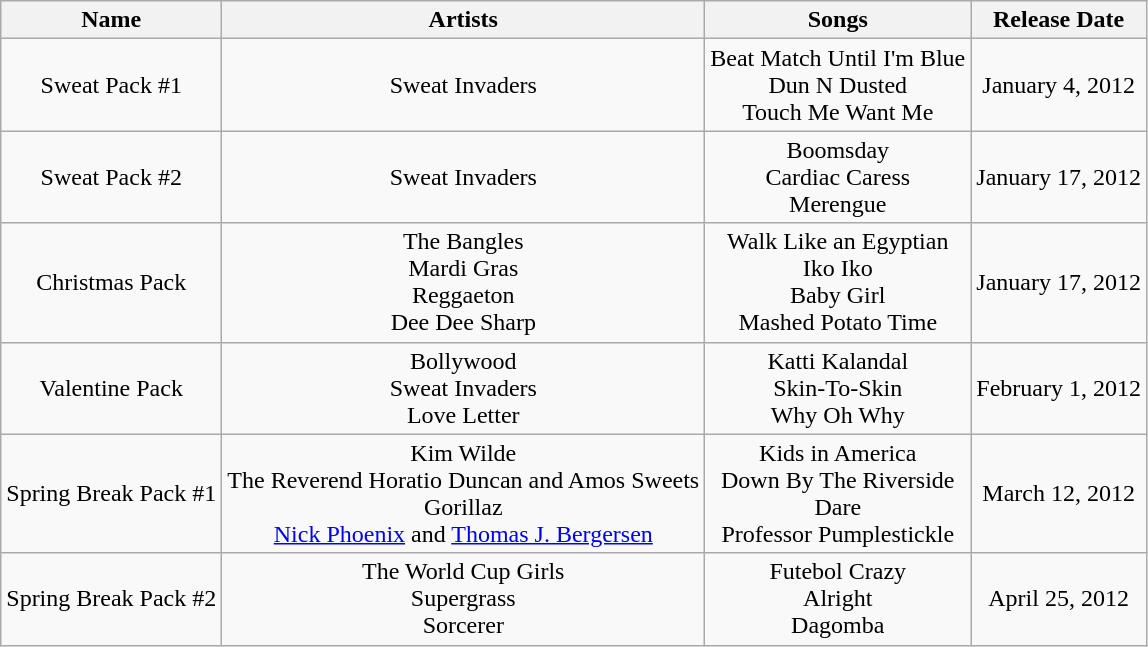<table class="wikitable sortable" style="text-align: center">
<tr>
<th scope="col">Name</th>
<th scope="col">Artists</th>
<th scope="col">Songs</th>
<th scope="col">Release Date</th>
</tr>
<tr>
<td>Sweat Pack #1</td>
<td>Sweat Invaders</td>
<td>Beat Match Until I'm Blue<br>Dun N Dusted<br>Touch Me Want Me</td>
<td>January 4, 2012</td>
</tr>
<tr>
<td>Sweat Pack #2</td>
<td>Sweat Invaders</td>
<td>Boomsday<br>Cardiac Caress<br>Merengue</td>
<td>January 17, 2012</td>
</tr>
<tr>
<td>Christmas Pack</td>
<td>The Bangles<br> Mardi Gras<br> Reggaeton<br> Dee Dee Sharp</td>
<td>Walk Like an Egyptian<br> Iko Iko<br> Baby Girl<br> Mashed Potato Time</td>
<td>January 17, 2012</td>
</tr>
<tr>
<td>Valentine Pack</td>
<td>Bollywood<br> Sweat Invaders<br> Love Letter</td>
<td>Katti Kalandal<br> Skin-To-Skin<br> Why Oh Why</td>
<td>February 1, 2012</td>
</tr>
<tr>
<td>Spring Break Pack #1</td>
<td>Kim Wilde<br> The Reverend Horatio Duncan and Amos Sweets<br>Gorillaz<br> <a href='#'>Nick Phoenix</a> and <a href='#'>Thomas J. Bergersen</a></td>
<td>Kids in America<br> Down By The Riverside<br>Dare<br> Professor Pumplestickle</td>
<td>March 12, 2012</td>
</tr>
<tr>
<td>Spring Break Pack #2</td>
<td>The World Cup Girls<br> Supergrass<br> Sorcerer</td>
<td>Futebol Crazy<br> Alright<br> Dagomba</td>
<td>April 25, 2012</td>
</tr>
</table>
